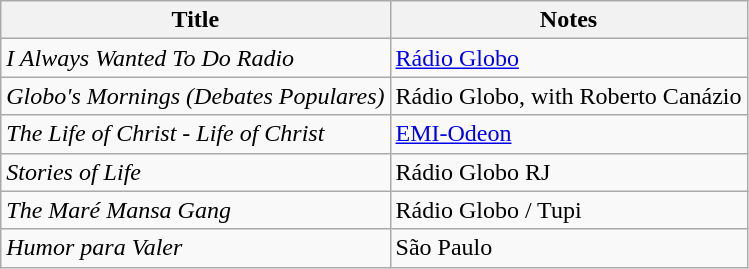<table class="wikitable">
<tr>
<th>Title</th>
<th>Notes</th>
</tr>
<tr>
<td><em>I Always Wanted To Do Radio</em></td>
<td><a href='#'>Rádio Globo</a></td>
</tr>
<tr>
<td><em>Globo's Mornings (Debates Populares)</em></td>
<td>Rádio Globo, with Roberto Canázio</td>
</tr>
<tr>
<td><em>The Life of Christ - Life of Christ</em></td>
<td><a href='#'>EMI-Odeon</a></td>
</tr>
<tr>
<td><em>Stories of Life</em></td>
<td>Rádio Globo RJ</td>
</tr>
<tr>
<td><em>The Maré Mansa Gang</em></td>
<td>Rádio Globo / Tupi</td>
</tr>
<tr>
<td><em>Humor para Valer</em></td>
<td>São Paulo</td>
</tr>
</table>
